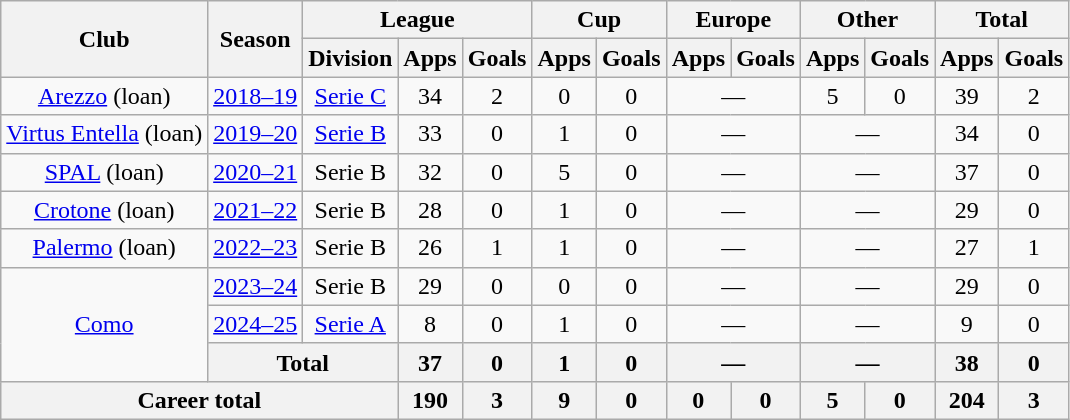<table class="wikitable" style="text-align: center;">
<tr>
<th rowspan="2">Club</th>
<th rowspan="2">Season</th>
<th colspan="3">League</th>
<th colspan="2">Cup</th>
<th colspan="2">Europe</th>
<th colspan="2">Other</th>
<th colspan="2">Total</th>
</tr>
<tr>
<th>Division</th>
<th>Apps</th>
<th>Goals</th>
<th>Apps</th>
<th>Goals</th>
<th>Apps</th>
<th>Goals</th>
<th>Apps</th>
<th>Goals</th>
<th>Apps</th>
<th>Goals</th>
</tr>
<tr>
<td><a href='#'>Arezzo</a> (loan)</td>
<td><a href='#'>2018–19</a></td>
<td><a href='#'>Serie C</a></td>
<td>34</td>
<td>2</td>
<td>0</td>
<td>0</td>
<td colspan="2">—</td>
<td>5</td>
<td>0</td>
<td>39</td>
<td>2</td>
</tr>
<tr>
<td><a href='#'>Virtus Entella</a> (loan)</td>
<td><a href='#'>2019–20</a></td>
<td><a href='#'>Serie B</a></td>
<td>33</td>
<td>0</td>
<td>1</td>
<td>0</td>
<td colspan="2">—</td>
<td colspan="2">—</td>
<td>34</td>
<td>0</td>
</tr>
<tr>
<td><a href='#'>SPAL</a> (loan)</td>
<td><a href='#'>2020–21</a></td>
<td>Serie B</td>
<td>32</td>
<td>0</td>
<td>5</td>
<td>0</td>
<td colspan="2">—</td>
<td colspan="2">—</td>
<td>37</td>
<td>0</td>
</tr>
<tr>
<td><a href='#'>Crotone</a> (loan)</td>
<td><a href='#'>2021–22</a></td>
<td>Serie B</td>
<td>28</td>
<td>0</td>
<td>1</td>
<td>0</td>
<td colspan="2">—</td>
<td colspan="2">—</td>
<td>29</td>
<td>0</td>
</tr>
<tr>
<td><a href='#'>Palermo</a> (loan)</td>
<td><a href='#'>2022–23</a></td>
<td>Serie B</td>
<td>26</td>
<td>1</td>
<td>1</td>
<td>0</td>
<td colspan="2">—</td>
<td colspan="2">—</td>
<td>27</td>
<td>1</td>
</tr>
<tr>
<td rowspan="3"><a href='#'>Como</a></td>
<td><a href='#'>2023–24</a></td>
<td>Serie B</td>
<td>29</td>
<td>0</td>
<td>0</td>
<td>0</td>
<td colspan="2">—</td>
<td colspan="2">—</td>
<td>29</td>
<td>0</td>
</tr>
<tr>
<td><a href='#'>2024–25</a></td>
<td><a href='#'>Serie A</a></td>
<td>8</td>
<td>0</td>
<td>1</td>
<td>0</td>
<td colspan="2">—</td>
<td colspan="2">—</td>
<td>9</td>
<td>0</td>
</tr>
<tr>
<th colspan="2">Total</th>
<th>37</th>
<th>0</th>
<th>1</th>
<th>0</th>
<th colspan="2">—</th>
<th colspan="2">—</th>
<th>38</th>
<th>0</th>
</tr>
<tr>
<th colspan="3">Career total</th>
<th>190</th>
<th>3</th>
<th>9</th>
<th>0</th>
<th>0</th>
<th>0</th>
<th>5</th>
<th>0</th>
<th>204</th>
<th>3</th>
</tr>
</table>
